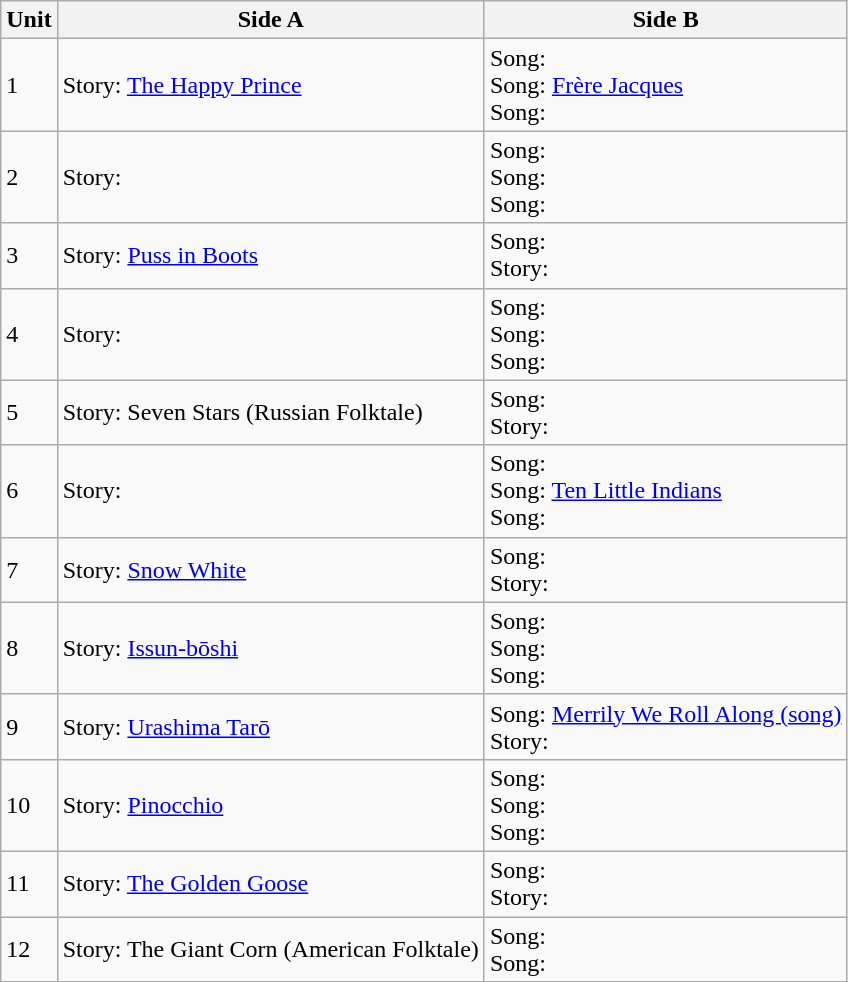<table class="wikitable">
<tr>
<th>Unit</th>
<th>Side A</th>
<th>Side B</th>
</tr>
<tr>
<td>1</td>
<td>Story: <a href='#'>The Happy Prince</a></td>
<td>Song: <br>Song: <a href='#'>Frère Jacques</a><br>Song: </td>
</tr>
<tr>
<td>2</td>
<td>Story: </td>
<td>Song: <br>Song: <br>Song: </td>
</tr>
<tr>
<td>3</td>
<td>Story: <a href='#'>Puss in Boots</a></td>
<td>Song: <br>Story: </td>
</tr>
<tr>
<td>4</td>
<td>Story: </td>
<td>Song: <br>Song: <br>Song: </td>
</tr>
<tr>
<td>5</td>
<td>Story: Seven Stars (Russian Folktale)</td>
<td>Song: <br>Story: </td>
</tr>
<tr>
<td>6</td>
<td>Story: </td>
<td>Song: <br>Song: <a href='#'>Ten Little Indians</a><br>Song: </td>
</tr>
<tr>
<td>7</td>
<td>Story: <a href='#'>Snow White</a></td>
<td>Song: <br>Story: </td>
</tr>
<tr>
<td>8</td>
<td>Story: <a href='#'>Issun-bōshi</a></td>
<td>Song: <br>Song: <br>Song: </td>
</tr>
<tr>
<td>9</td>
<td>Story: <a href='#'>Urashima Tarō</a></td>
<td>Song: <a href='#'>Merrily We Roll Along (song)</a><br>Story: </td>
</tr>
<tr>
<td>10</td>
<td>Story: <a href='#'>Pinocchio</a></td>
<td>Song: <br>Song: <br>Song: </td>
</tr>
<tr>
<td>11</td>
<td>Story: <a href='#'>The Golden Goose</a></td>
<td>Song: <br>Story: </td>
</tr>
<tr>
<td>12</td>
<td>Story: The Giant Corn (American Folktale)</td>
<td>Song: <br>Song: </td>
</tr>
</table>
